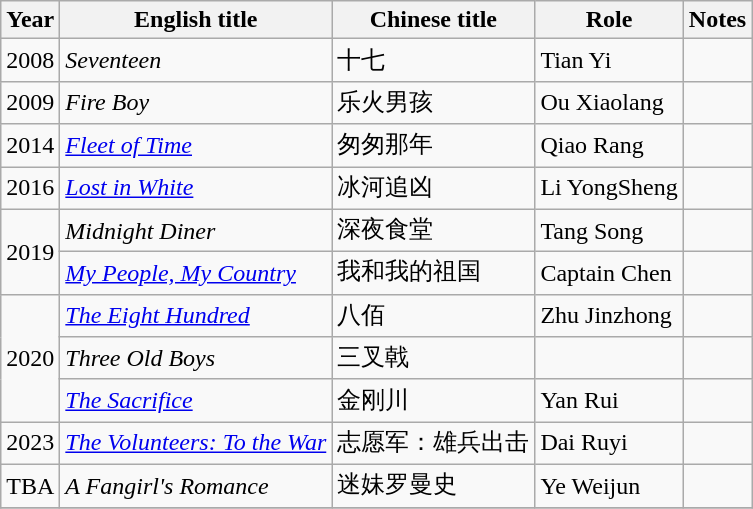<table class="wikitable sortable">
<tr>
<th>Year</th>
<th>English title</th>
<th>Chinese title</th>
<th>Role</th>
<th>Notes</th>
</tr>
<tr>
<td>2008</td>
<td><em>Seventeen</em></td>
<td>十七</td>
<td>Tian Yi</td>
<td></td>
</tr>
<tr>
<td>2009</td>
<td><em>Fire Boy</em></td>
<td>乐火男孩</td>
<td>Ou Xiaolang</td>
<td></td>
</tr>
<tr>
<td>2014</td>
<td><em><a href='#'>Fleet of Time</a></em></td>
<td>匆匆那年</td>
<td>Qiao Rang</td>
<td></td>
</tr>
<tr>
<td>2016</td>
<td><em><a href='#'>Lost in White</a></em></td>
<td>冰河追凶</td>
<td>Li YongSheng</td>
<td></td>
</tr>
<tr>
<td rowspan="2">2019</td>
<td><em>Midnight Diner</em></td>
<td>深夜食堂</td>
<td>Tang Song</td>
<td></td>
</tr>
<tr>
<td><em><a href='#'>My People, My Country</a></em></td>
<td>我和我的祖国</td>
<td>Captain Chen</td>
<td></td>
</tr>
<tr>
<td rowspan="3">2020</td>
<td><em><a href='#'>The Eight Hundred</a></em></td>
<td>八佰</td>
<td>Zhu Jinzhong</td>
<td></td>
</tr>
<tr>
<td><em>Three Old Boys</em></td>
<td>三叉戟</td>
<td></td>
<td></td>
</tr>
<tr>
<td><em><a href='#'>The Sacrifice</a></em></td>
<td>金刚川</td>
<td>Yan Rui</td>
<td></td>
</tr>
<tr>
<td>2023</td>
<td><em><a href='#'>The Volunteers: To the War</a></em></td>
<td>志愿军：雄兵出击</td>
<td>Dai Ruyi</td>
<td></td>
</tr>
<tr>
<td>TBA</td>
<td><em>A Fangirl's Romance</em></td>
<td>迷妹罗曼史</td>
<td>Ye Weijun</td>
<td></td>
</tr>
<tr>
</tr>
</table>
